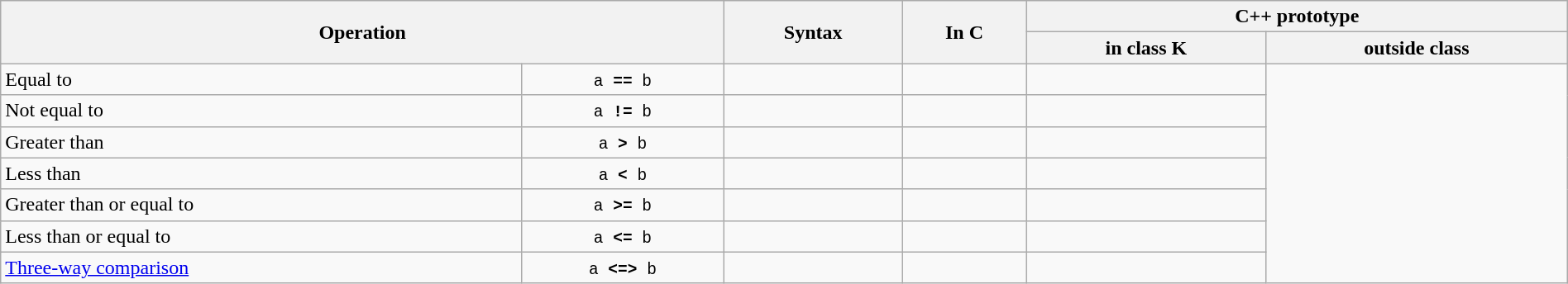<table class="wikitable" style="width:100%">
<tr>
<th colspan="2" rowspan="2">Operation</th>
<th rowspan="2">Syntax</th>
<th rowspan="2">In C</th>
<th colspan="2">C++ prototype</th>
</tr>
<tr>
<th>in class K</th>
<th>outside class</th>
</tr>
<tr>
<td>Equal to</td>
<td align="center"><code>a <strong>==</strong> b</code></td>
<td></td>
<td></td>
<td></td>
</tr>
<tr>
<td>Not equal to</td>
<td style="text-align:center;"><code>a <strong>!=</strong> b</code></td>
<td></td>
<td></td>
<td></td>
</tr>
<tr>
<td>Greater than</td>
<td style="text-align:center;"><code>a <strong>></strong> b</code></td>
<td></td>
<td></td>
<td></td>
</tr>
<tr>
<td>Less than</td>
<td style="text-align:center;"><code>a <strong><</strong> b</code></td>
<td></td>
<td></td>
<td></td>
</tr>
<tr>
<td>Greater than or equal to</td>
<td style="text-align:center;"><code>a <strong>>=</strong> b</code></td>
<td></td>
<td></td>
<td></td>
</tr>
<tr>
<td>Less than or equal to</td>
<td style="text-align:center;"><code>a <strong><=</strong> b</code></td>
<td></td>
<td></td>
<td></td>
</tr>
<tr>
<td><a href='#'>Three-way comparison</a></td>
<td style="text-align:center;"><code>a <strong><=></strong> b</code></td>
<td></td>
<td></td>
<td></td>
</tr>
</table>
